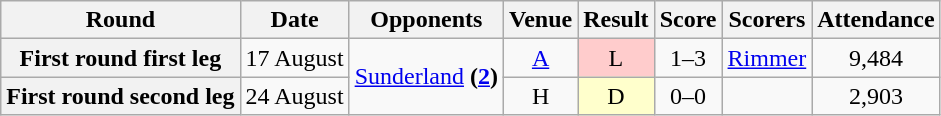<table class="wikitable" style="text-align:center">
<tr>
<th>Round</th>
<th>Date</th>
<th>Opponents</th>
<th>Venue</th>
<th>Result</th>
<th>Score</th>
<th>Scorers</th>
<th>Attendance</th>
</tr>
<tr>
<th>First round first leg</th>
<td>17 August</td>
<td rowspan=2><a href='#'>Sunderland</a> <strong>(<a href='#'>2</a>)</strong></td>
<td><a href='#'>A</a></td>
<td style="background-color:#FFCCCC">L</td>
<td>1–3</td>
<td align="left"><a href='#'>Rimmer</a></td>
<td>9,484</td>
</tr>
<tr>
<th>First round second leg</th>
<td>24 August</td>
<td>H</td>
<td style="background-color:#FFFFCC">D</td>
<td>0–0</td>
<td align="left"></td>
<td>2,903</td>
</tr>
</table>
